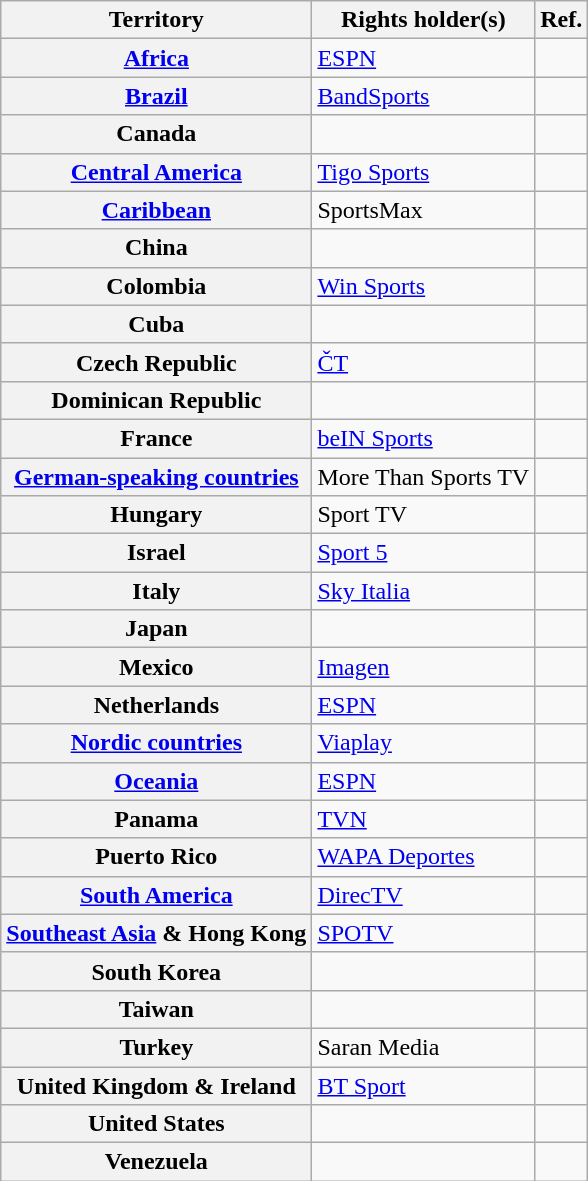<table class="wikitable plainrowheaders">
<tr>
<th scope="col">Territory</th>
<th scope="col">Rights holder(s)</th>
<th scope="col">Ref.</th>
</tr>
<tr>
<th scope="row"><a href='#'>Africa</a></th>
<td><a href='#'>ESPN</a></td>
<td></td>
</tr>
<tr>
<th scope="row"><a href='#'>Brazil</a></th>
<td><a href='#'>BandSports</a></td>
<td></td>
</tr>
<tr>
<th scope="row">Canada</th>
<td></td>
<td></td>
</tr>
<tr>
<th scope="row"><a href='#'>Central America</a></th>
<td><a href='#'>Tigo Sports</a></td>
<td></td>
</tr>
<tr>
<th scope="row"><a href='#'>Caribbean</a></th>
<td>SportsMax</td>
<td></td>
</tr>
<tr>
<th scope="row">China</th>
<td></td>
<td></td>
</tr>
<tr>
<th scope="row">Colombia</th>
<td><a href='#'>Win Sports</a></td>
<td></td>
</tr>
<tr>
<th scope="row">Cuba</th>
<td></td>
<td></td>
</tr>
<tr>
<th scope="row">Czech Republic</th>
<td><a href='#'>ČT</a></td>
<td></td>
</tr>
<tr>
<th scope="row">Dominican Republic</th>
<td></td>
<td></td>
</tr>
<tr>
<th scope="row">France</th>
<td><a href='#'>beIN Sports</a></td>
<td></td>
</tr>
<tr>
<th scope="row"><a href='#'>German-speaking countries</a></th>
<td>More Than Sports TV</td>
<td></td>
</tr>
<tr>
<th scope="row">Hungary</th>
<td>Sport TV</td>
<td></td>
</tr>
<tr>
<th scope="row">Israel</th>
<td><a href='#'>Sport 5</a></td>
<td></td>
</tr>
<tr>
<th scope="row">Italy</th>
<td><a href='#'>Sky Italia</a></td>
<td></td>
</tr>
<tr>
<th scope="row">Japan</th>
<td></td>
<td></td>
</tr>
<tr>
<th scope="row">Mexico</th>
<td><a href='#'>Imagen</a></td>
<td></td>
</tr>
<tr>
<th scope="row">Netherlands</th>
<td><a href='#'>ESPN</a></td>
<td></td>
</tr>
<tr>
<th scope="row"><a href='#'>Nordic countries</a></th>
<td><a href='#'>Viaplay</a></td>
<td></td>
</tr>
<tr>
<th scope="row"><a href='#'>Oceania</a></th>
<td><a href='#'>ESPN</a></td>
<td></td>
</tr>
<tr>
<th scope="row">Panama</th>
<td><a href='#'>TVN</a></td>
<td></td>
</tr>
<tr>
<th scope="row">Puerto Rico</th>
<td><a href='#'>WAPA Deportes</a></td>
<td></td>
</tr>
<tr>
<th scope="row"><a href='#'>South America</a></th>
<td><a href='#'>DirecTV</a></td>
<td></td>
</tr>
<tr>
<th scope="row"><a href='#'>Southeast Asia</a> & Hong Kong</th>
<td><a href='#'>SPOTV</a></td>
<td></td>
</tr>
<tr>
<th scope="row">South Korea</th>
<td></td>
<td></td>
</tr>
<tr>
<th scope="row">Taiwan</th>
<td></td>
<td></td>
</tr>
<tr>
<th scope="row">Turkey</th>
<td>Saran Media</td>
<td></td>
</tr>
<tr>
<th scope="row">United Kingdom & Ireland</th>
<td><a href='#'>BT Sport</a></td>
<td></td>
</tr>
<tr>
<th scope="row">United States</th>
<td></td>
<td></td>
</tr>
<tr>
<th scope="row">Venezuela</th>
<td></td>
<td></td>
</tr>
</table>
